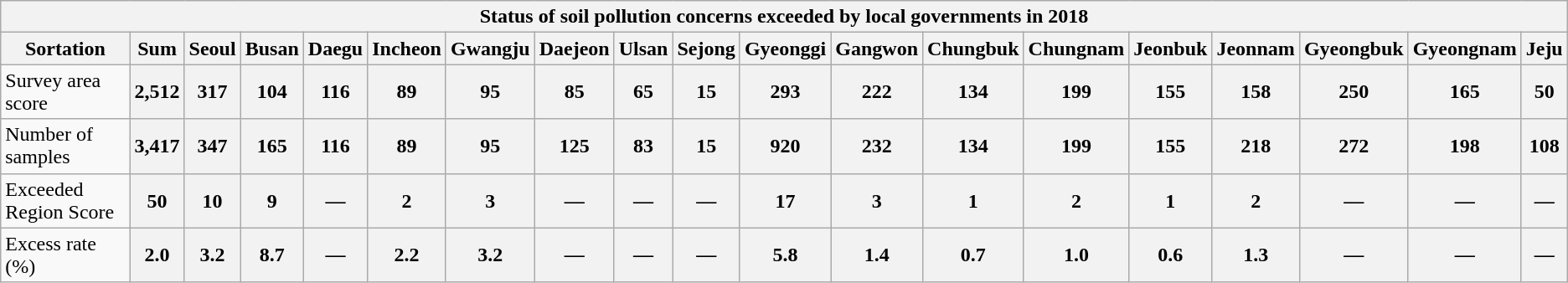<table class="wikitable sortable mw-collapsible">
<tr>
<th colspan="19">Status of soil pollution concerns exceeded by local governments in 2018</th>
</tr>
<tr>
<th>Sortation</th>
<th>Sum</th>
<th>Seoul</th>
<th>Busan</th>
<th>Daegu</th>
<th>Incheon</th>
<th>Gwangju</th>
<th>Daejeon</th>
<th>Ulsan</th>
<th>Sejong</th>
<th>Gyeonggi</th>
<th>Gangwon</th>
<th>Chungbuk</th>
<th>Chungnam</th>
<th>Jeonbuk</th>
<th>Jeonnam</th>
<th>Gyeongbuk</th>
<th>Gyeongnam</th>
<th>Jeju</th>
</tr>
<tr>
<td>Survey area score</td>
<th>2,512</th>
<th>317</th>
<th>104</th>
<th>116</th>
<th>89</th>
<th>95</th>
<th>85</th>
<th>65</th>
<th>15</th>
<th>293</th>
<th>222</th>
<th>134</th>
<th>199</th>
<th>155</th>
<th>158</th>
<th>250</th>
<th>165</th>
<th>50</th>
</tr>
<tr>
<td>Number of samples</td>
<th>3,417</th>
<th>347</th>
<th>165</th>
<th>116</th>
<th>89</th>
<th>95</th>
<th>125</th>
<th>83</th>
<th>15</th>
<th>920</th>
<th>232</th>
<th>134</th>
<th>199</th>
<th>155</th>
<th>218</th>
<th>272</th>
<th>198</th>
<th>108</th>
</tr>
<tr>
<td>Exceeded Region Score</td>
<th>50</th>
<th>10</th>
<th>9</th>
<th>—</th>
<th>2</th>
<th>3</th>
<th>—</th>
<th>—</th>
<th>—</th>
<th>17</th>
<th>3</th>
<th>1</th>
<th>2</th>
<th>1</th>
<th>2</th>
<th>—</th>
<th>—</th>
<th>—</th>
</tr>
<tr>
<td>Excess rate (%)</td>
<th>2.0</th>
<th>3.2</th>
<th>8.7</th>
<th>—</th>
<th>2.2</th>
<th>3.2</th>
<th>—</th>
<th>—</th>
<th>—</th>
<th>5.8</th>
<th>1.4</th>
<th>0.7</th>
<th>1.0</th>
<th>0.6</th>
<th>1.3</th>
<th>—</th>
<th>—</th>
<th>—</th>
</tr>
</table>
